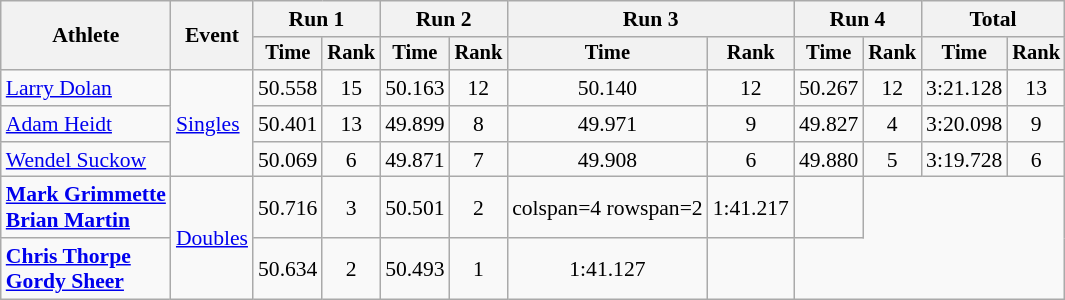<table class=wikitable style=font-size:90%;text-align:center>
<tr>
<th rowspan=2>Athlete</th>
<th rowspan=2>Event</th>
<th colspan=2>Run 1</th>
<th colspan=2>Run 2</th>
<th colspan=2>Run 3</th>
<th colspan=2>Run 4</th>
<th colspan=2>Total</th>
</tr>
<tr style=font-size:95%>
<th>Time</th>
<th>Rank</th>
<th>Time</th>
<th>Rank</th>
<th>Time</th>
<th>Rank</th>
<th>Time</th>
<th>Rank</th>
<th>Time</th>
<th>Rank</th>
</tr>
<tr>
<td align=left><a href='#'>Larry Dolan</a></td>
<td align=left rowspan=3><a href='#'>Singles</a></td>
<td>50.558</td>
<td>15</td>
<td>50.163</td>
<td>12</td>
<td>50.140</td>
<td>12</td>
<td>50.267</td>
<td>12</td>
<td>3:21.128</td>
<td>13</td>
</tr>
<tr>
<td align=left><a href='#'>Adam Heidt</a></td>
<td>50.401</td>
<td>13</td>
<td>49.899</td>
<td>8</td>
<td>49.971</td>
<td>9</td>
<td>49.827</td>
<td>4</td>
<td>3:20.098</td>
<td>9</td>
</tr>
<tr>
<td align=left><a href='#'>Wendel Suckow</a></td>
<td>50.069</td>
<td>6</td>
<td>49.871</td>
<td>7</td>
<td>49.908</td>
<td>6</td>
<td>49.880</td>
<td>5</td>
<td>3:19.728</td>
<td>6</td>
</tr>
<tr>
<td align=left><strong><a href='#'>Mark Grimmette</a><br><a href='#'>Brian Martin</a></strong></td>
<td align=left rowspan=2><a href='#'>Doubles</a></td>
<td>50.716</td>
<td>3</td>
<td>50.501</td>
<td>2</td>
<td>colspan=4 rowspan=2 </td>
<td>1:41.217</td>
<td></td>
</tr>
<tr>
<td align=left><strong><a href='#'>Chris Thorpe</a><br><a href='#'>Gordy Sheer</a></strong></td>
<td>50.634</td>
<td>2</td>
<td>50.493</td>
<td>1</td>
<td>1:41.127</td>
<td></td>
</tr>
</table>
